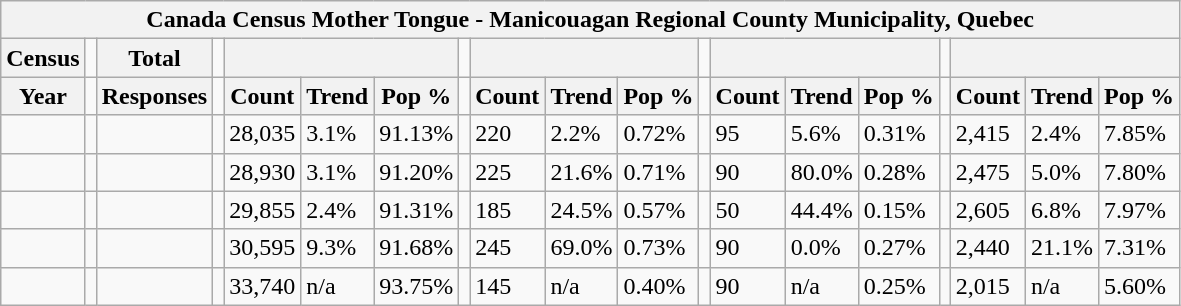<table class="wikitable">
<tr>
<th colspan="19">Canada Census Mother Tongue - Manicouagan Regional County Municipality, Quebec</th>
</tr>
<tr>
<th>Census</th>
<td></td>
<th>Total</th>
<td colspan="1"></td>
<th colspan="3"></th>
<td colspan="1"></td>
<th colspan="3"></th>
<td colspan="1"></td>
<th colspan="3"></th>
<td colspan="1"></td>
<th colspan="3"></th>
</tr>
<tr>
<th>Year</th>
<td></td>
<th>Responses</th>
<td></td>
<th>Count</th>
<th>Trend</th>
<th>Pop %</th>
<td></td>
<th>Count</th>
<th>Trend</th>
<th>Pop %</th>
<td></td>
<th>Count</th>
<th>Trend</th>
<th>Pop %</th>
<td></td>
<th>Count</th>
<th>Trend</th>
<th>Pop %</th>
</tr>
<tr>
<td></td>
<td></td>
<td></td>
<td></td>
<td>28,035</td>
<td> 3.1%</td>
<td>91.13%</td>
<td></td>
<td>220</td>
<td> 2.2%</td>
<td>0.72%</td>
<td></td>
<td>95</td>
<td> 5.6%</td>
<td>0.31%</td>
<td></td>
<td>2,415</td>
<td> 2.4%</td>
<td>7.85%</td>
</tr>
<tr>
<td></td>
<td></td>
<td></td>
<td></td>
<td>28,930</td>
<td> 3.1%</td>
<td>91.20%</td>
<td></td>
<td>225</td>
<td> 21.6%</td>
<td>0.71%</td>
<td></td>
<td>90</td>
<td> 80.0%</td>
<td>0.28%</td>
<td></td>
<td>2,475</td>
<td> 5.0%</td>
<td>7.80%</td>
</tr>
<tr>
<td></td>
<td></td>
<td></td>
<td></td>
<td>29,855</td>
<td> 2.4%</td>
<td>91.31%</td>
<td></td>
<td>185</td>
<td> 24.5%</td>
<td>0.57%</td>
<td></td>
<td>50</td>
<td> 44.4%</td>
<td>0.15%</td>
<td></td>
<td>2,605</td>
<td> 6.8%</td>
<td>7.97%</td>
</tr>
<tr>
<td></td>
<td></td>
<td></td>
<td></td>
<td>30,595</td>
<td> 9.3%</td>
<td>91.68%</td>
<td></td>
<td>245</td>
<td> 69.0%</td>
<td>0.73%</td>
<td></td>
<td>90</td>
<td> 0.0%</td>
<td>0.27%</td>
<td></td>
<td>2,440</td>
<td> 21.1%</td>
<td>7.31%</td>
</tr>
<tr>
<td></td>
<td></td>
<td></td>
<td></td>
<td>33,740</td>
<td>n/a</td>
<td>93.75%</td>
<td></td>
<td>145</td>
<td>n/a</td>
<td>0.40%</td>
<td></td>
<td>90</td>
<td>n/a</td>
<td>0.25%</td>
<td></td>
<td>2,015</td>
<td>n/a</td>
<td>5.60%</td>
</tr>
</table>
